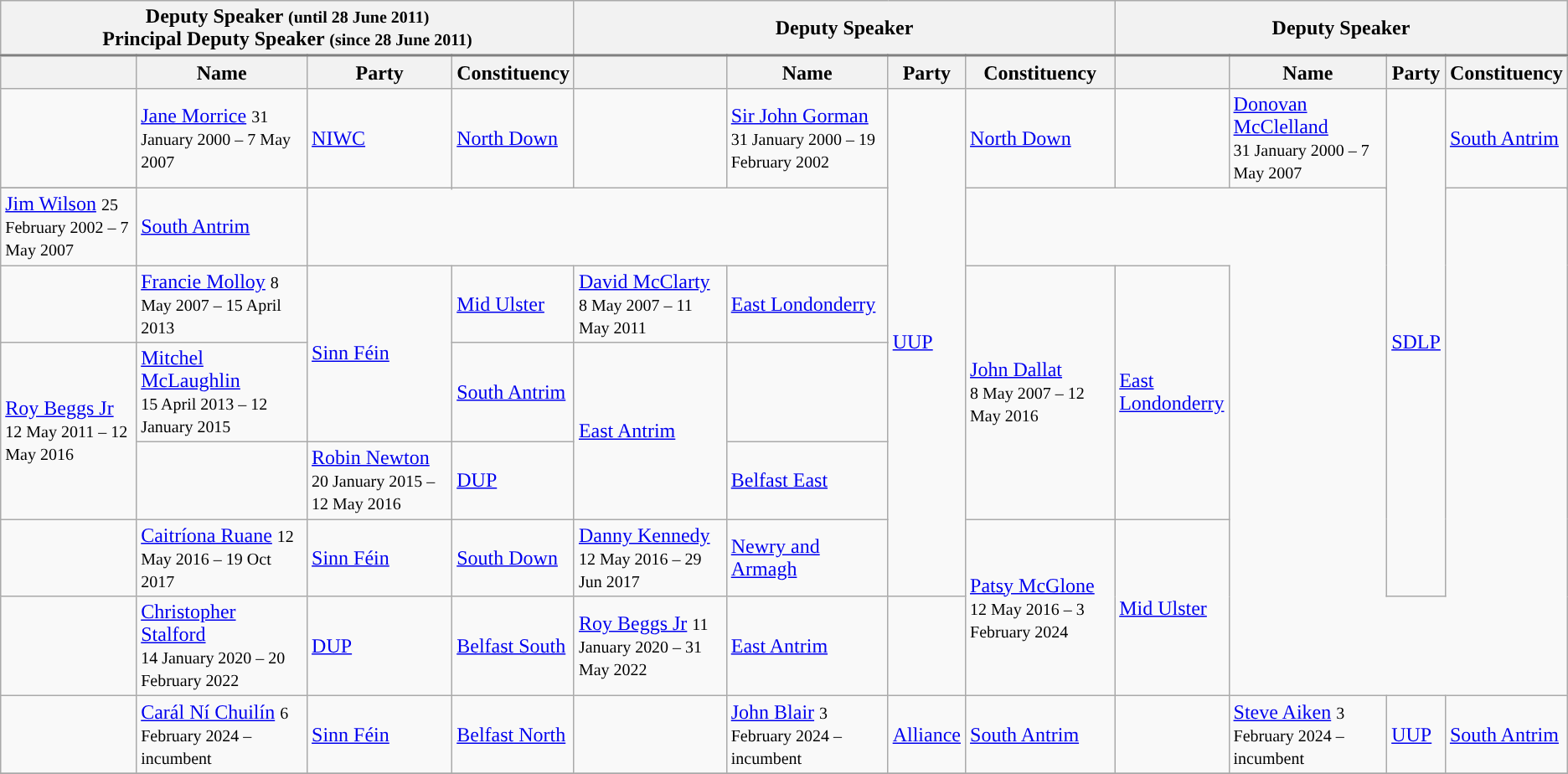<table class="wikitable">
<tr style="border-bottom: 2px solid gray;">
<th colspan="4">Deputy Speaker <small> (until 28 June 2011)</small><br> Principal Deputy Speaker <small> (since 28 June 2011)</small></th>
<th colspan="4">Deputy Speaker</th>
<th colspan="4">Deputy Speaker</th>
</tr>
<tr>
<th colspan="1"></th>
<th>Name</th>
<th>Party</th>
<th>Constituency</th>
<th colspan="1"></th>
<th>Name</th>
<th>Party</th>
<th>Constituency</th>
<th colspan="1"></th>
<th>Name</th>
<th>Party</th>
<th>Constituency</th>
</tr>
<tr>
<td style="background:"></td>
<td rowspan="2"><a href='#'>Jane Morrice</a> <small>31 January 2000 – 7 May 2007</small></td>
<td rowspan="2"><a href='#'>NIWC</a></td>
<td rowspan="2"><a href='#'>North Down</a></td>
<td style="background:"></td>
<td><a href='#'>Sir John Gorman</a><br><small>31 January 2000 – 19 February 2002 </small></td>
<td rowspan="8"><a href='#'>UUP</a></td>
<td><a href='#'>North Down</a></td>
<td style="background:"></td>
<td rowspan="2"><a href='#'>Donovan McClelland</a> <br> <small>31 January 2000 – 7 May 2007 </small></td>
<td rowspan="8"><a href='#'>SDLP</a></td>
<td rowspan="2"><a href='#'>South Antrim</a></td>
</tr>
<tr>
</tr>
<tr>
<td><a href='#'>Jim Wilson</a> <small>25 February 2002 – 7 May 2007</small></td>
<td><a href='#'>South Antrim</a></td>
</tr>
<tr>
<td style="background:"></td>
<td rowspan="2"><a href='#'>Francie Molloy</a> <small>8 May 2007 – 15 April 2013 </small></td>
<td rowspan="3"><a href='#'>Sinn Féin</a></td>
<td rowspan="2"><a href='#'>Mid Ulster</a></td>
<td><a href='#'>David McClarty</a> <small>	8 May 2007 – 11 May 2011 </small></td>
<td><a href='#'>East Londonderry</a></td>
<td rowspan="4"><a href='#'>John Dallat</a> <br><small>8 May 2007 – 12 May 2016 </small></td>
<td rowspan="4"><a href='#'>East<br> Londonderry</a></td>
</tr>
<tr>
<td rowspan="3"><a href='#'>Roy Beggs Jr</a> <small>12 May 2011 – 12 May 2016 </small></td>
<td rowspan="3"><a href='#'>East Antrim</a></td>
</tr>
<tr>
<td><a href='#'>Mitchel McLaughlin</a><br><small>15 April 2013 – 12 January 2015 </small></td>
<td><a href='#'>South Antrim</a></td>
</tr>
<tr>
<td style="background:"></td>
<td><a href='#'>Robin Newton</a> <small>20 January 2015 – 12 May 2016</small></td>
<td><a href='#'>DUP</a></td>
<td><a href='#'>Belfast East</a></td>
</tr>
<tr>
<td style="background:"></td>
<td><a href='#'>Caitríona Ruane</a> <small>12 May 2016 – 19 Oct 2017</small></td>
<td><a href='#'>Sinn Féin</a></td>
<td><a href='#'>South Down</a></td>
<td><a href='#'>Danny Kennedy</a> <small>12 May 2016 – 29 Jun 2017</small></td>
<td><a href='#'>Newry and Armagh</a></td>
<td rowspan="2"><a href='#'>Patsy McGlone</a><br><small>12 May 2016 – 3 February 2024</small></td>
<td rowspan="2"><a href='#'>Mid Ulster</a></td>
</tr>
<tr>
<td style="background:"></td>
<td><a href='#'>Christopher Stalford</a><br><small>14 January 2020 – 20 February 2022</small></td>
<td><a href='#'>DUP</a></td>
<td><a href='#'>Belfast South</a></td>
<td><a href='#'>Roy Beggs Jr</a> <small>11 January 2020 – 31 May 2022</small></td>
<td><a href='#'>East Antrim</a></td>
</tr>
<tr>
<td style="background:"></td>
<td><a href='#'>Carál Ní Chuilín</a> <small>6 February 2024 – incumbent</small></td>
<td><a href='#'>Sinn Féin</a></td>
<td><a href='#'>Belfast North</a></td>
<td style="background:"></td>
<td><a href='#'>John Blair</a> <small>3 February 2024 – incumbent</small></td>
<td><a href='#'>Alliance</a></td>
<td><a href='#'>South Antrim</a></td>
<td style="background:"></td>
<td><a href='#'>Steve Aiken</a> <small>3 February 2024 – incumbent</small></td>
<td><a href='#'>UUP</a></td>
<td><a href='#'>South Antrim</a></td>
</tr>
<tr>
</tr>
</table>
